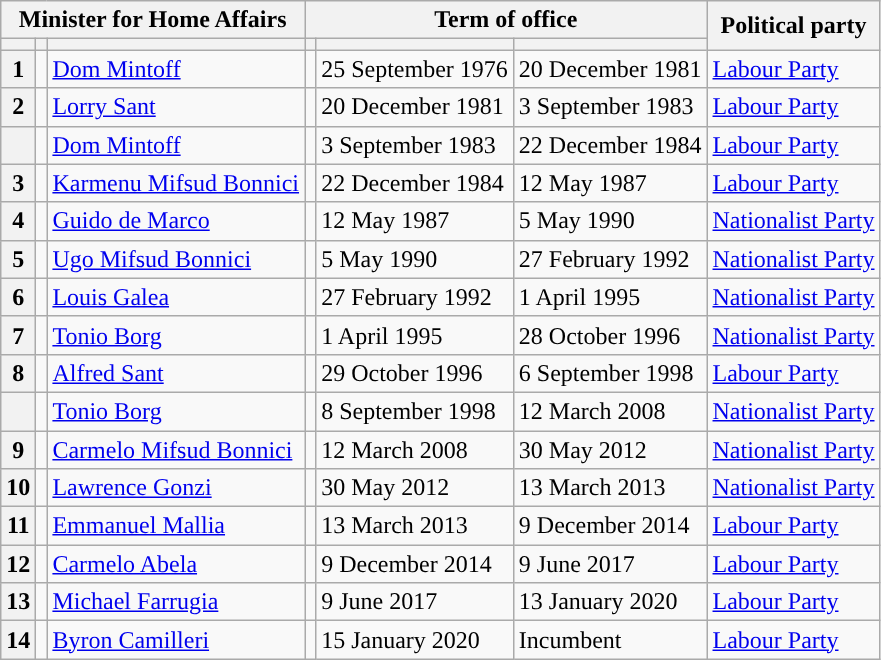<table class="wikitable">
<tr>
<th colspan=3>Minister for Home Affairs</th>
<th colspan=3>Term of office</th>
<th rowspan=2>Political party</th>
</tr>
<tr>
<th></th>
<th></th>
<th></th>
<th></th>
<th></th>
<th></th>
</tr>
<tr>
<th style="background:">1</th>
<td></td>
<td><a href='#'>Dom Mintoff</a><br></td>
<td></td>
<td>25 September 1976</td>
<td>20 December 1981</td>
<td><a href='#'>Labour Party</a></td>
</tr>
<tr>
<th style="background:">2</th>
<td></td>
<td><a href='#'>Lorry Sant</a><br></td>
<td></td>
<td>20 December 1981</td>
<td>3 September 1983</td>
<td><a href='#'>Labour Party</a></td>
</tr>
<tr>
<th style="background:"></th>
<td></td>
<td><a href='#'>Dom Mintoff</a><br></td>
<td></td>
<td>3 September 1983</td>
<td>22 December 1984</td>
<td><a href='#'>Labour Party</a></td>
</tr>
<tr>
<th style="background:">3</th>
<td></td>
<td><a href='#'>Karmenu Mifsud Bonnici</a><br></td>
<td></td>
<td>22 December 1984</td>
<td>12 May 1987</td>
<td><a href='#'>Labour Party</a></td>
</tr>
<tr>
<th style="background:">4</th>
<td></td>
<td><a href='#'>Guido de Marco</a><br></td>
<td></td>
<td>12 May 1987</td>
<td>5 May 1990</td>
<td><a href='#'>Nationalist Party</a></td>
</tr>
<tr>
<th style="background:">5</th>
<td></td>
<td><a href='#'>Ugo Mifsud Bonnici</a><br></td>
<td></td>
<td>5 May 1990</td>
<td>27 February 1992</td>
<td><a href='#'>Nationalist Party</a></td>
</tr>
<tr>
<th style="background:">6</th>
<td></td>
<td><a href='#'>Louis Galea</a><br></td>
<td></td>
<td>27 February 1992</td>
<td>1 April 1995</td>
<td><a href='#'>Nationalist Party</a></td>
</tr>
<tr>
<th style="background:">7</th>
<td></td>
<td><a href='#'>Tonio Borg</a><br></td>
<td></td>
<td>1 April 1995</td>
<td>28 October 1996</td>
<td><a href='#'>Nationalist Party</a></td>
</tr>
<tr>
<th style="background:">8</th>
<td></td>
<td><a href='#'>Alfred Sant</a><br></td>
<td></td>
<td>29 October 1996</td>
<td>6 September 1998</td>
<td><a href='#'>Labour Party</a></td>
</tr>
<tr>
<th style="background:"></th>
<td></td>
<td><a href='#'>Tonio Borg</a><br></td>
<td></td>
<td>8 September 1998</td>
<td>12 March 2008</td>
<td><a href='#'>Nationalist Party</a></td>
</tr>
<tr>
<th style="background:">9</th>
<td></td>
<td><a href='#'>Carmelo Mifsud Bonnici</a><br></td>
<td></td>
<td>12 March 2008</td>
<td>30 May 2012</td>
<td><a href='#'>Nationalist Party</a></td>
</tr>
<tr>
<th style="background:">10</th>
<td></td>
<td><a href='#'>Lawrence Gonzi</a><br></td>
<td></td>
<td>30 May 2012</td>
<td>13 March 2013</td>
<td><a href='#'>Nationalist Party</a></td>
</tr>
<tr>
<th style="background:">11</th>
<td></td>
<td><a href='#'>Emmanuel Mallia</a><br></td>
<td></td>
<td>13 March 2013</td>
<td>9 December 2014</td>
<td><a href='#'>Labour Party</a></td>
</tr>
<tr>
<th style="background:">12</th>
<td></td>
<td><a href='#'>Carmelo Abela</a><br></td>
<td></td>
<td>9 December 2014</td>
<td>9 June 2017</td>
<td><a href='#'>Labour Party</a></td>
</tr>
<tr>
<th style="background:">13</th>
<td></td>
<td><a href='#'>Michael Farrugia</a><br></td>
<td></td>
<td>9 June 2017</td>
<td>13 January 2020</td>
<td><a href='#'>Labour Party</a></td>
</tr>
<tr>
<th style="background:">14</th>
<td></td>
<td><a href='#'>Byron Camilleri</a><br></td>
<td></td>
<td>15 January 2020</td>
<td>Incumbent</td>
<td><a href='#'>Labour Party</a></td>
</tr>
</table>
